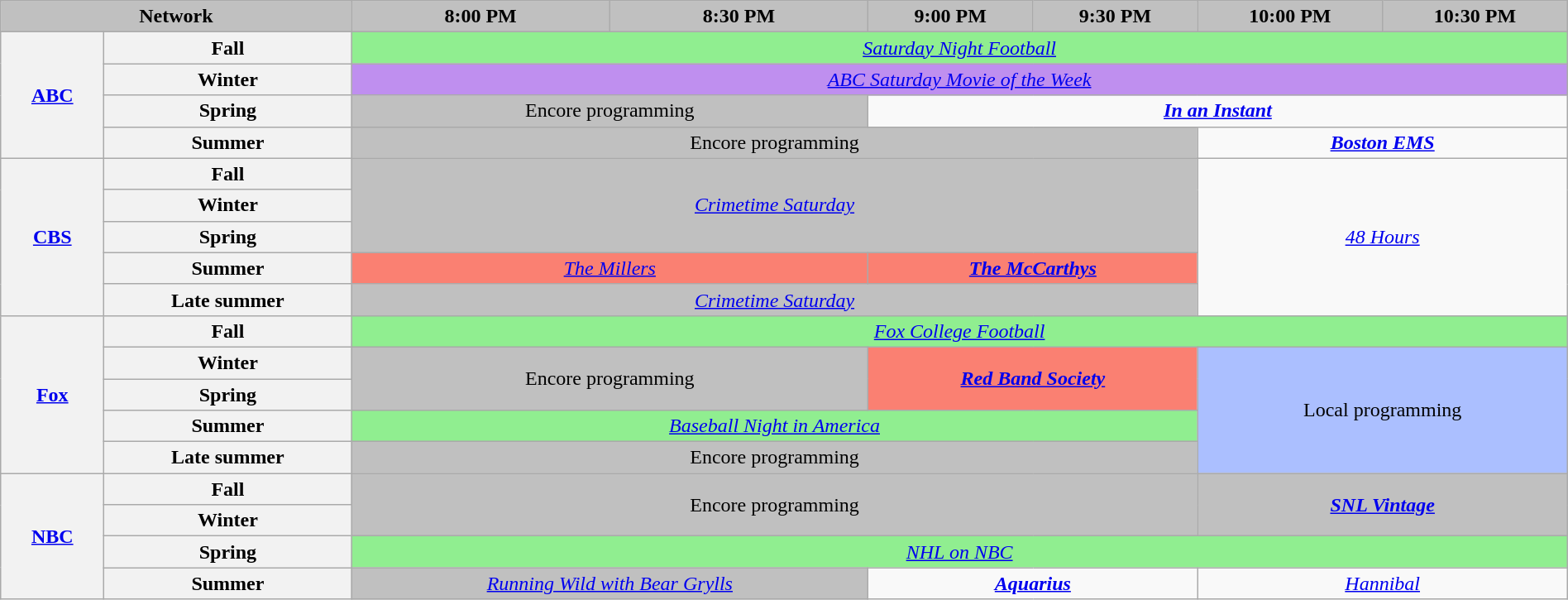<table class="wikitable" style="width:100%;margin-right:0;text-align:center">
<tr>
<th colspan="2" style="background-color:#C0C0C0;text-align:center">Network</th>
<th style="background-color:#C0C0C0;text-align:center">8:00 PM</th>
<th style="background-color:#C0C0C0;text-align:center">8:30 PM</th>
<th style="background-color:#C0C0C0;text-align:center">9:00 PM</th>
<th style="background-color:#C0C0C0;text-align:center">9:30 PM</th>
<th style="background-color:#C0C0C0;text-align:center">10:00 PM</th>
<th style="background-color:#C0C0C0;text-align:center">10:30 PM</th>
</tr>
<tr>
<th rowspan="4"><a href='#'>ABC</a></th>
<th>Fall</th>
<td colspan="6" style="background:lightgreen"><em><a href='#'>Saturday Night Football</a></em> </td>
</tr>
<tr>
<th>Winter</th>
<td colspan="6" style="background:#bf8fef;"><em><a href='#'>ABC Saturday Movie of the Week</a></em></td>
</tr>
<tr>
<th>Spring</th>
<td colspan="2" style="background-color:#C0C0C0">Encore programming</td>
<td colspan="4"><strong><em><a href='#'>In an Instant</a></em></strong></td>
</tr>
<tr>
<th>Summer</th>
<td colspan="4" style="background-color:#C0C0C0">Encore programming</td>
<td colspan="2"><strong><em><a href='#'>Boston EMS</a></em></strong></td>
</tr>
<tr>
<th rowspan="5"><a href='#'>CBS</a></th>
<th>Fall</th>
<td rowspan="3" colspan="4" style="background:#C0C0C0;"><em><a href='#'>Crimetime Saturday</a></em></td>
<td rowspan="5" colspan="2"><em><a href='#'>48 Hours</a></em></td>
</tr>
<tr>
<th>Winter</th>
</tr>
<tr>
<th>Spring</th>
</tr>
<tr>
<th>Summer</th>
<td colspan="2" style="background:#FA8072;"><em><a href='#'>The Millers</a></em></td>
<td colspan="2" style="background:#FA8072;"><strong><em><a href='#'>The McCarthys</a></em></strong></td>
</tr>
<tr>
<th>Late summer</th>
<td colspan="4" style="background:#C0C0C0;"><em><a href='#'>Crimetime Saturday</a></em></td>
</tr>
<tr>
<th rowspan="5"><a href='#'>Fox</a></th>
<th>Fall</th>
<td colspan="6" style="background:lightgreen"><em><a href='#'>Fox College Football</a></em> </td>
</tr>
<tr>
<th>Winter</th>
<td colspan="2" rowspan="2" style="background-color:#C0C0C0">Encore programming</td>
<td colspan="2" rowspan="2" style="background:#FA8072;"><strong><em><a href='#'>Red Band Society</a></em></strong></td>
<td colspan="2" rowspan="4" style="background:#abbfff">Local programming</td>
</tr>
<tr>
<th>Spring</th>
</tr>
<tr>
<th>Summer</th>
<td colspan="4" style="background:lightgreen"><em><a href='#'>Baseball Night in America</a></em></td>
</tr>
<tr>
<th>Late summer</th>
<td colspan="4" style="background-color:#C0C0C0">Encore programming</td>
</tr>
<tr>
<th rowspan="4"><a href='#'>NBC</a></th>
<th>Fall</th>
<td colspan="4" rowspan="2" style="background-color:#C0C0C0">Encore programming</td>
<td colspan="2" rowspan="2" style="background:#C0C0C0;"><strong><em><a href='#'>SNL Vintage</a></em></strong></td>
</tr>
<tr>
<th>Winter</th>
</tr>
<tr>
<th>Spring</th>
<td colspan="6" style="background:lightgreen"><em><a href='#'>NHL on NBC</a></em> </td>
</tr>
<tr>
<th>Summer</th>
<td colspan="2" style="background:#C0C0C0;"><em><a href='#'>Running Wild with Bear Grylls</a></em> </td>
<td colspan="2"><strong><em><a href='#'>Aquarius</a></em></strong></td>
<td colspan="2"><em><a href='#'>Hannibal</a></em></td>
</tr>
</table>
